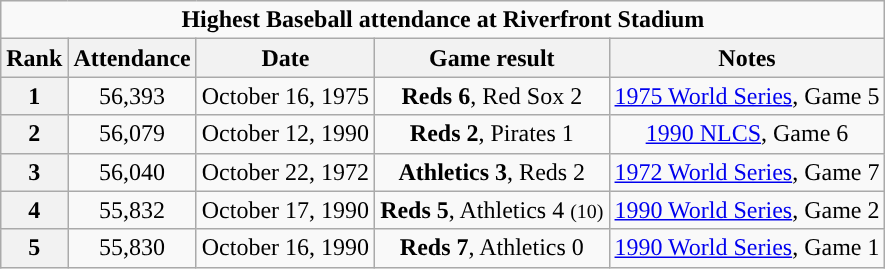<table class="wikitable" style="text-align:center">
<tr>
<td colspan="5"><strong>Highest Baseball attendance at Riverfront Stadium</strong></td>
</tr>
<tr>
<th>Rank</th>
<th>Attendance</th>
<th>Date</th>
<th>Game result</th>
<th>Notes</th>
</tr>
<tr>
<th>1</th>
<td>56,393</td>
<td>October 16, 1975</td>
<td><strong>Reds 6</strong>, Red Sox 2</td>
<td><a href='#'>1975 World Series</a>, Game 5</td>
</tr>
<tr>
<th>2</th>
<td>56,079</td>
<td>October 12, 1990</td>
<td><strong>Reds 2</strong>, Pirates 1</td>
<td><a href='#'>1990 NLCS</a>, Game 6</td>
</tr>
<tr>
<th>3</th>
<td>56,040</td>
<td>October 22, 1972</td>
<td><strong>Athletics 3</strong>, Reds 2</td>
<td><a href='#'>1972 World Series</a>, Game 7</td>
</tr>
<tr>
<th>4</th>
<td>55,832</td>
<td>October 17, 1990</td>
<td><strong>Reds 5</strong>, Athletics 4 <small>(10)</small></td>
<td><a href='#'>1990 World Series</a>, Game 2</td>
</tr>
<tr>
<th>5</th>
<td>55,830</td>
<td>October 16, 1990</td>
<td><strong>Reds 7</strong>, Athletics 0</td>
<td><a href='#'>1990 World Series</a>, Game 1</td>
</tr>
</table>
